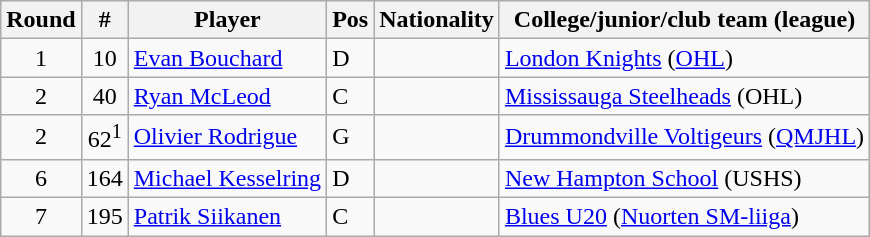<table class="wikitable">
<tr>
<th>Round</th>
<th>#</th>
<th>Player</th>
<th>Pos</th>
<th>Nationality</th>
<th>College/junior/club team (league)</th>
</tr>
<tr>
<td style="text-align:center;">1</td>
<td style="text-align:center;">10</td>
<td><a href='#'>Evan Bouchard</a></td>
<td>D</td>
<td></td>
<td><a href='#'>London Knights</a> (<a href='#'>OHL</a>)</td>
</tr>
<tr>
<td style="text-align:center;">2</td>
<td style="text-align:center;">40</td>
<td><a href='#'>Ryan McLeod</a></td>
<td>C</td>
<td></td>
<td><a href='#'>Mississauga Steelheads</a> (OHL)</td>
</tr>
<tr>
<td style="text-align:center;">2</td>
<td style="text-align:center;">62<sup>1</sup></td>
<td><a href='#'>Olivier Rodrigue</a></td>
<td>G</td>
<td></td>
<td><a href='#'>Drummondville Voltigeurs</a> (<a href='#'>QMJHL</a>)</td>
</tr>
<tr>
<td style="text-align:center;">6</td>
<td style="text-align:center;">164</td>
<td><a href='#'>Michael Kesselring</a></td>
<td>D</td>
<td></td>
<td><a href='#'>New Hampton School</a> (USHS)</td>
</tr>
<tr>
<td style="text-align:center;">7</td>
<td style="text-align:center;">195</td>
<td><a href='#'>Patrik Siikanen</a></td>
<td>C</td>
<td></td>
<td><a href='#'>Blues U20</a> (<a href='#'>Nuorten SM-liiga</a>)</td>
</tr>
</table>
